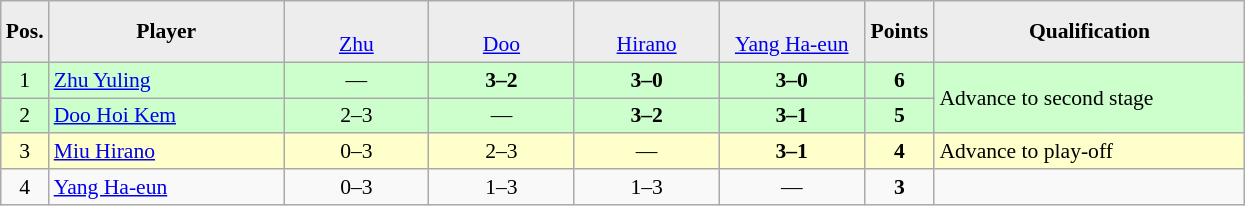<table class="wikitable" style="font-size:90%">
<tr style="text-align:center;">
<td style="background-color:#ededed;" width="20"><strong>Pos.</strong></td>
<td style="background-color:#ededed;" width="150"><strong>Player</strong></td>
<td style="background-color:#ededed;" width="90"><br><a href='#'>Zhu</a></td>
<td style="background-color:#ededed;" width="90"><br><a href='#'>Doo</a></td>
<td style="background-color:#ededed;" width="90"><br><a href='#'>Hirano</a></td>
<td style="background-color:#ededed;" width="90"><br><a href='#'>Yang Ha-eun</a></td>
<td style="background-color:#ededed;" width="40"><strong>Points</strong></td>
<td style="background-color:#ededed;" width="200"><strong>Qualification</strong></td>
</tr>
<tr style="text-align:center;" bgcolor=ccffcc>
<td>1</td>
<td style="text-align:left;"> <a href='#'>Zhu Yuling</a></td>
<td>—</td>
<td><strong>3–2</strong></td>
<td><strong>3–0</strong></td>
<td><strong>3–0</strong></td>
<td><strong>6</strong></td>
<td rowspan=2 style="text-align:left;">Advance to second stage</td>
</tr>
<tr style="text-align:center;" bgcolor=ccffcc>
<td>2</td>
<td style="text-align:left;"> <a href='#'>Doo Hoi Kem</a></td>
<td>2–3</td>
<td>—</td>
<td><strong>3–2</strong></td>
<td><strong>3–1</strong></td>
<td><strong>5</strong></td>
</tr>
<tr style="text-align:center;" bgcolor=ffffcc>
<td>3</td>
<td style="text-align:left;"> <a href='#'>Miu Hirano</a></td>
<td>0–3</td>
<td>2–3</td>
<td>—</td>
<td><strong>3–1</strong></td>
<td><strong>4</strong></td>
<td style="text-align:left;">Advance to play-off</td>
</tr>
<tr style="text-align:center;">
<td>4</td>
<td style="text-align:left;"> <a href='#'>Yang Ha-eun</a></td>
<td>0–3</td>
<td>1–3</td>
<td>1–3</td>
<td>—</td>
<td><strong>3</strong></td>
<td></td>
</tr>
</table>
